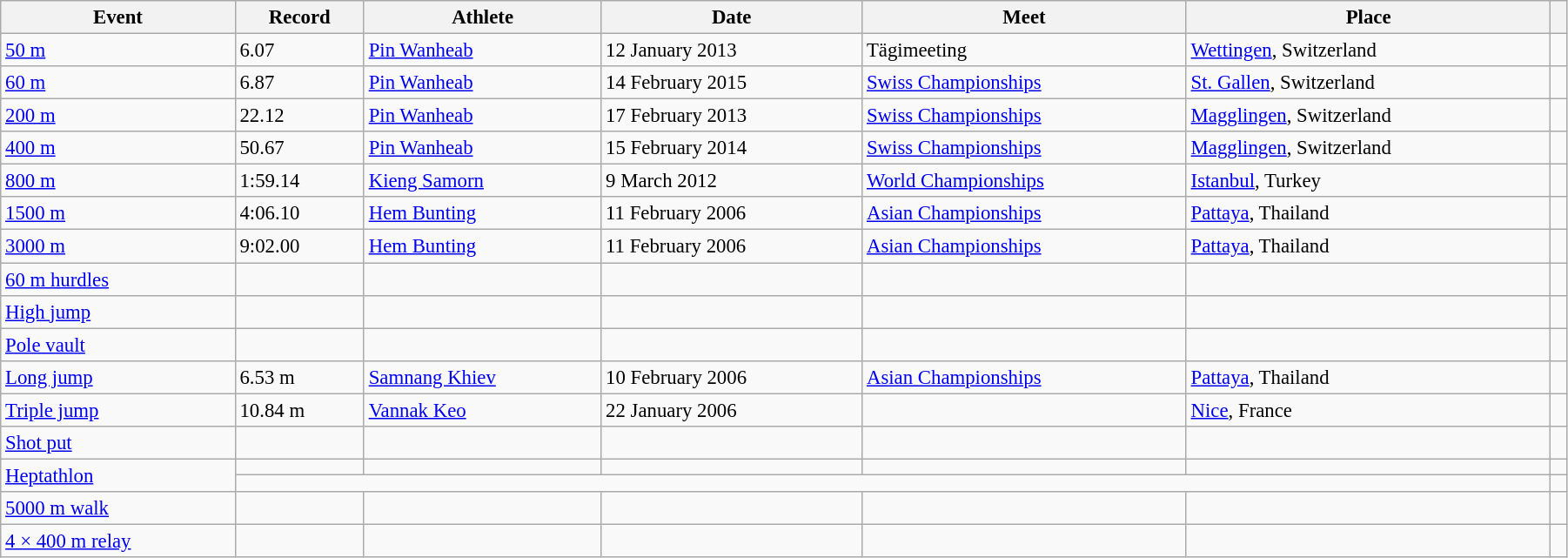<table class="wikitable" style="font-size:95%; width: 95%;">
<tr>
<th>Event</th>
<th>Record</th>
<th>Athlete</th>
<th>Date</th>
<th>Meet</th>
<th>Place</th>
<th></th>
</tr>
<tr>
<td><a href='#'>50 m</a></td>
<td>6.07</td>
<td><a href='#'>Pin Wanheab</a></td>
<td>12 January 2013</td>
<td>Tägimeeting</td>
<td><a href='#'>Wettingen</a>, Switzerland</td>
<td></td>
</tr>
<tr>
<td><a href='#'>60 m</a></td>
<td>6.87</td>
<td><a href='#'>Pin Wanheab</a></td>
<td>14 February 2015</td>
<td><a href='#'>Swiss Championships</a></td>
<td><a href='#'>St. Gallen</a>, Switzerland</td>
<td></td>
</tr>
<tr>
<td><a href='#'>200 m</a></td>
<td>22.12</td>
<td><a href='#'>Pin Wanheab</a></td>
<td>17 February 2013</td>
<td><a href='#'>Swiss Championships</a></td>
<td><a href='#'>Magglingen</a>, Switzerland</td>
<td></td>
</tr>
<tr>
<td><a href='#'>400 m</a></td>
<td>50.67</td>
<td><a href='#'>Pin Wanheab</a></td>
<td>15 February 2014</td>
<td><a href='#'>Swiss Championships</a></td>
<td><a href='#'>Magglingen</a>, Switzerland</td>
<td></td>
</tr>
<tr>
<td><a href='#'>800 m</a></td>
<td>1:59.14</td>
<td><a href='#'>Kieng Samorn</a></td>
<td>9 March 2012</td>
<td><a href='#'>World Championships</a></td>
<td><a href='#'>Istanbul</a>, Turkey</td>
<td></td>
</tr>
<tr>
<td><a href='#'>1500 m</a></td>
<td>4:06.10</td>
<td><a href='#'>Hem Bunting</a></td>
<td>11 February 2006</td>
<td><a href='#'>Asian Championships</a></td>
<td><a href='#'>Pattaya</a>, Thailand</td>
<td></td>
</tr>
<tr>
<td><a href='#'>3000 m</a></td>
<td>9:02.00 </td>
<td><a href='#'>Hem Bunting</a></td>
<td>11 February 2006</td>
<td><a href='#'>Asian Championships</a></td>
<td><a href='#'>Pattaya</a>, Thailand</td>
<td></td>
</tr>
<tr>
<td><a href='#'>60 m hurdles</a></td>
<td></td>
<td></td>
<td></td>
<td></td>
<td></td>
<td></td>
</tr>
<tr>
<td><a href='#'>High jump</a></td>
<td></td>
<td></td>
<td></td>
<td></td>
<td></td>
<td></td>
</tr>
<tr>
<td><a href='#'>Pole vault</a></td>
<td></td>
<td></td>
<td></td>
<td></td>
<td></td>
<td></td>
</tr>
<tr>
<td><a href='#'>Long jump</a></td>
<td>6.53 m</td>
<td><a href='#'>Samnang Khiev</a></td>
<td>10 February 2006</td>
<td><a href='#'>Asian Championships</a></td>
<td><a href='#'>Pattaya</a>, Thailand</td>
<td></td>
</tr>
<tr>
<td><a href='#'>Triple jump</a></td>
<td>10.84 m </td>
<td><a href='#'>Vannak Keo</a></td>
<td>22 January 2006</td>
<td></td>
<td><a href='#'>Nice</a>, France</td>
<td></td>
</tr>
<tr>
<td><a href='#'>Shot put</a></td>
<td></td>
<td></td>
<td></td>
<td></td>
<td></td>
<td></td>
</tr>
<tr>
<td rowspan=2><a href='#'>Heptathlon</a></td>
<td></td>
<td></td>
<td></td>
<td></td>
<td></td>
<td></td>
</tr>
<tr>
<td colspan=5></td>
<td></td>
</tr>
<tr>
<td><a href='#'>5000 m walk</a></td>
<td></td>
<td></td>
<td></td>
<td></td>
<td></td>
<td></td>
</tr>
<tr>
<td><a href='#'>4 × 400 m relay</a></td>
<td></td>
<td></td>
<td></td>
<td></td>
<td></td>
<td></td>
</tr>
</table>
